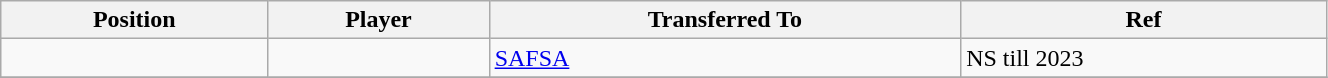<table class="wikitable sortable" style="width:70%; text-align:center; font-size:100%; text-align:left;">
<tr>
<th><strong>Position</strong></th>
<th><strong>Player</strong></th>
<th><strong>Transferred To</strong></th>
<th><strong>Ref</strong></th>
</tr>
<tr>
<td></td>
<td></td>
<td> <a href='#'>SAFSA</a></td>
<td>NS till 2023 </td>
</tr>
<tr>
</tr>
</table>
